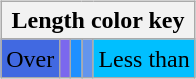<table border="0" width="100%">
<tr>
<td colspan="2" align="center"><br><table class="wikitable">
<tr>
<th colspan="6" align="center">Length color key</th>
</tr>
<tr>
<td bgcolor="#4169E1">Over </td>
<td bgcolor="#7B68EE"></td>
<td bgcolor="#1E90FF"></td>
<td bgcolor="#6495ED"></td>
<td bgcolor="#00BFFF">Less than </td>
</tr>
</table>
</td>
</tr>
</table>
